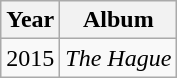<table class="wikitable">
<tr>
<th>Year</th>
<th>Album</th>
</tr>
<tr>
<td>2015</td>
<td><em>The Hague</em></td>
</tr>
</table>
